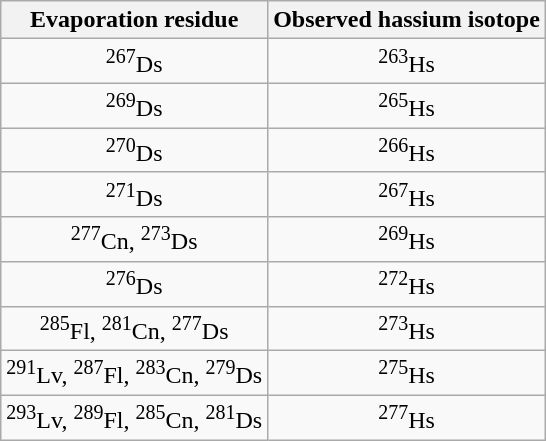<table class="wikitable" style="text-align:center">
<tr>
<th>Evaporation residue</th>
<th>Observed hassium isotope</th>
</tr>
<tr>
<td><sup>267</sup>Ds</td>
<td><sup>263</sup>Hs</td>
</tr>
<tr>
<td><sup>269</sup>Ds</td>
<td><sup>265</sup>Hs</td>
</tr>
<tr>
<td><sup>270</sup>Ds</td>
<td><sup>266</sup>Hs</td>
</tr>
<tr>
<td><sup>271</sup>Ds</td>
<td><sup>267</sup>Hs</td>
</tr>
<tr>
<td><sup>277</sup>Cn, <sup>273</sup>Ds</td>
<td><sup>269</sup>Hs</td>
</tr>
<tr>
<td><sup>276</sup>Ds</td>
<td><sup>272</sup>Hs</td>
</tr>
<tr>
<td><sup>285</sup>Fl, <sup>281</sup>Cn, <sup>277</sup>Ds</td>
<td><sup>273</sup>Hs</td>
</tr>
<tr>
<td><sup>291</sup>Lv, <sup>287</sup>Fl, <sup>283</sup>Cn, <sup>279</sup>Ds</td>
<td><sup>275</sup>Hs</td>
</tr>
<tr>
<td><sup>293</sup>Lv, <sup>289</sup>Fl, <sup>285</sup>Cn, <sup>281</sup>Ds</td>
<td><sup>277</sup>Hs</td>
</tr>
</table>
